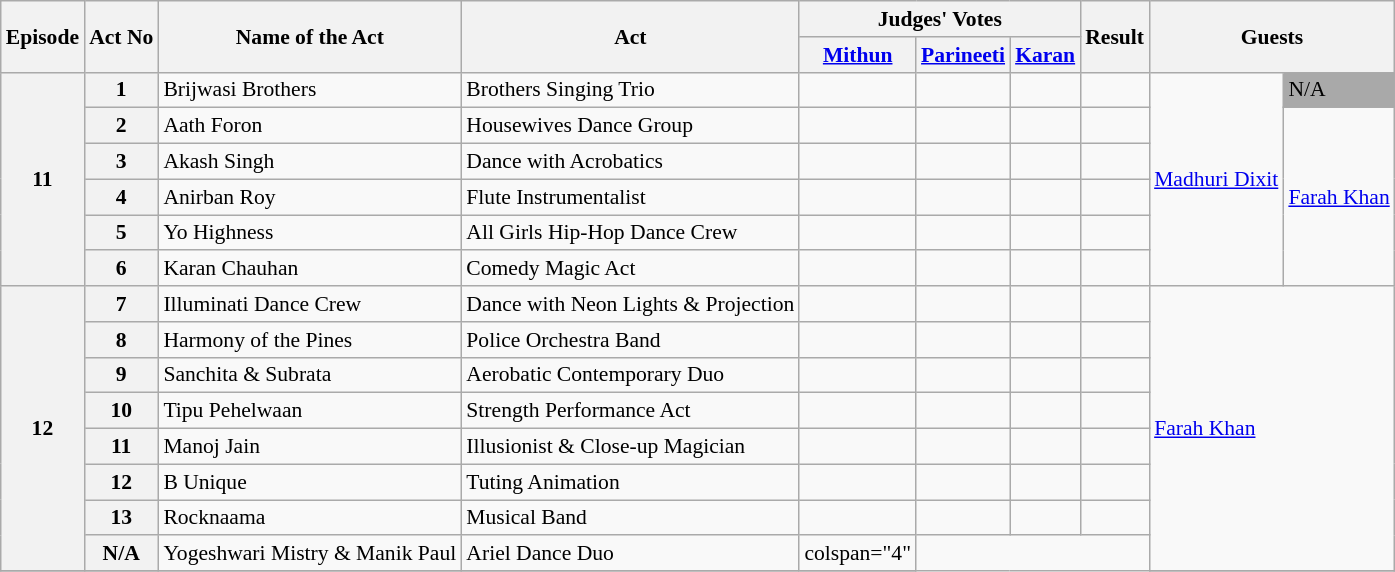<table class="wikitable sortable mw-collapsible" style="font-size: 90%;">
<tr>
<th rowspan="2">Episode</th>
<th rowspan="2">Act No</th>
<th rowspan="2">Name of the Act</th>
<th rowspan="2">Act</th>
<th colspan="3">Judges' Votes</th>
<th rowspan="2">Result</th>
<th colspan="2" rowspan="2">Guests</th>
</tr>
<tr>
<th><a href='#'>Mithun</a></th>
<th><a href='#'>Parineeti</a></th>
<th><a href='#'>Karan</a></th>
</tr>
<tr>
<th rowspan="6">11</th>
<th>1</th>
<td>Brijwasi Brothers</td>
<td>Brothers Singing Trio</td>
<td></td>
<td></td>
<td></td>
<td></td>
<td rowspan="6"><a href='#'>Madhuri Dixit</a></td>
<td bgcolor="darkgray">N/A</td>
</tr>
<tr>
<th>2</th>
<td>Aath Foron</td>
<td>Housewives Dance Group</td>
<td></td>
<td></td>
<td></td>
<td></td>
<td rowspan="5"><a href='#'>Farah Khan</a></td>
</tr>
<tr>
<th>3</th>
<td>Akash Singh</td>
<td>Dance with Acrobatics</td>
<td></td>
<td></td>
<td></td>
<td></td>
</tr>
<tr>
<th>4</th>
<td>Anirban Roy</td>
<td>Flute Instrumentalist</td>
<td></td>
<td></td>
<td></td>
<td></td>
</tr>
<tr>
<th>5</th>
<td>Yo Highness</td>
<td>All Girls Hip-Hop Dance Crew</td>
<td></td>
<td></td>
<td></td>
<td></td>
</tr>
<tr>
<th>6</th>
<td>Karan Chauhan</td>
<td>Comedy Magic Act</td>
<td></td>
<td></td>
<td></td>
<td></td>
</tr>
<tr>
<th rowspan="8">12</th>
<th>7</th>
<td>Illuminati Dance Crew</td>
<td>Dance with Neon Lights & Projection</td>
<td></td>
<td></td>
<td></td>
<td></td>
<td colspan="2" rowspan="8"><a href='#'>Farah Khan</a></td>
</tr>
<tr>
<th>8</th>
<td>Harmony of the Pines</td>
<td>Police Orchestra Band</td>
<td></td>
<td></td>
<td></td>
<td></td>
</tr>
<tr>
<th>9</th>
<td>Sanchita & Subrata</td>
<td>Aerobatic Contemporary Duo</td>
<td></td>
<td></td>
<td></td>
<td></td>
</tr>
<tr>
<th>10</th>
<td>Tipu Pehelwaan</td>
<td>Strength Performance Act</td>
<td></td>
<td></td>
<td></td>
<td></td>
</tr>
<tr>
<th>11</th>
<td>Manoj Jain</td>
<td>Illusionist & Close-up Magician</td>
<td></td>
<td></td>
<td></td>
<td></td>
</tr>
<tr>
<th>12</th>
<td>B Unique</td>
<td>Tuting Animation</td>
<td></td>
<td></td>
<td></td>
<td></td>
</tr>
<tr>
<th>13</th>
<td>Rocknaama</td>
<td>Musical Band</td>
<td></td>
<td></td>
<td></td>
<td></td>
</tr>
<tr>
<th>N/A</th>
<td>Yogeshwari Mistry & Manik Paul</td>
<td>Ariel Dance Duo</td>
<td>colspan="4"  </td>
</tr>
<tr>
</tr>
</table>
